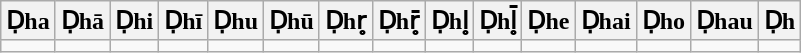<table class=wikitable>
<tr>
<th>Ḍha</th>
<th>Ḍhā</th>
<th>Ḍhi</th>
<th>Ḍhī</th>
<th>Ḍhu</th>
<th>Ḍhū</th>
<th>Ḍhr̥</th>
<th>Ḍhr̥̄</th>
<th>Ḍhl̥</th>
<th>Ḍhl̥̄</th>
<th>Ḍhe</th>
<th>Ḍhai</th>
<th>Ḍho</th>
<th>Ḍhau</th>
<th>Ḍh</th>
</tr>
<tr>
<td></td>
<td></td>
<td></td>
<td></td>
<td></td>
<td></td>
<td></td>
<td></td>
<td></td>
<td></td>
<td></td>
<td></td>
<td></td>
<td></td>
<td></td>
</tr>
</table>
